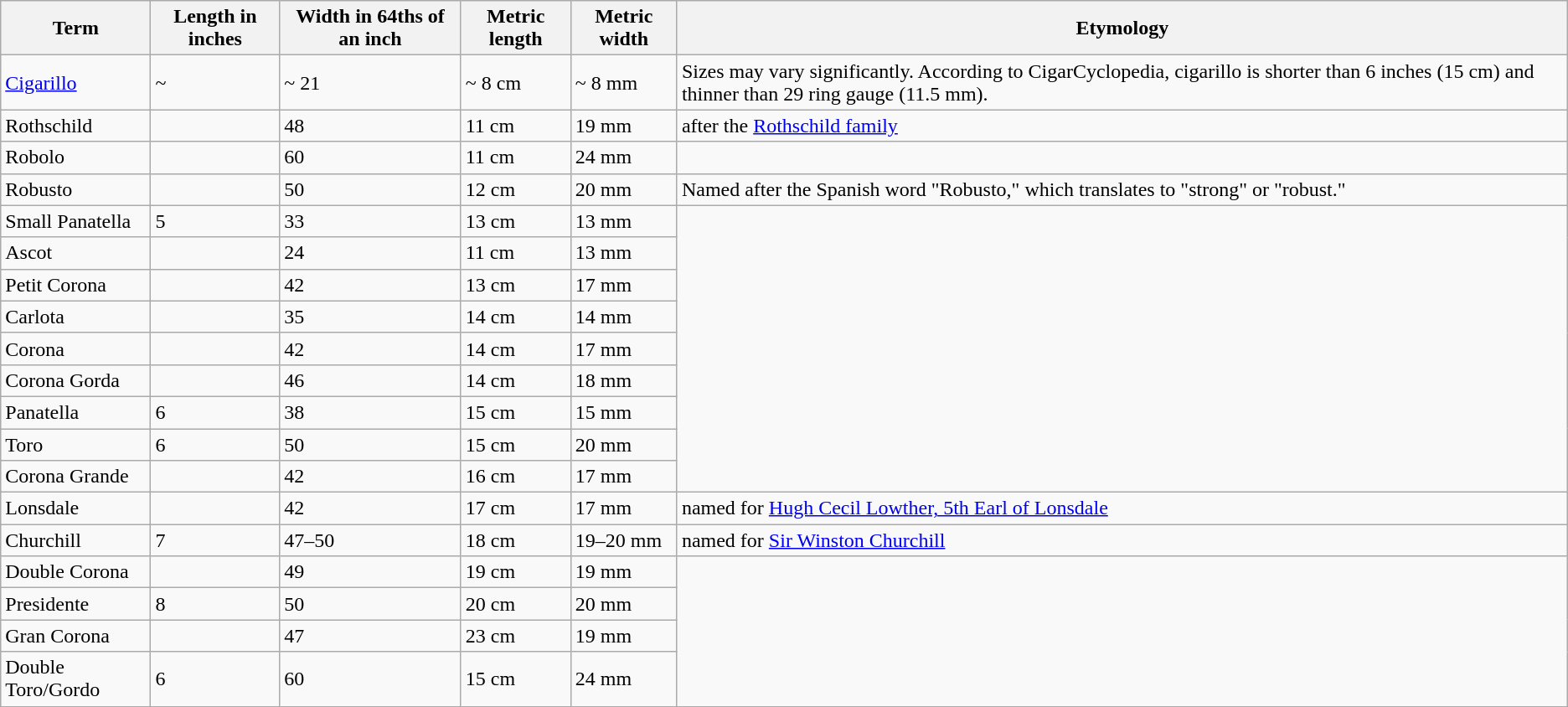<table class="wikitable">
<tr>
<th>Term</th>
<th>Length in inches</th>
<th>Width in 64ths of an inch</th>
<th>Metric length</th>
<th>Metric width</th>
<th>Etymology</th>
</tr>
<tr>
<td><a href='#'>Cigarillo</a></td>
<td>~ </td>
<td>~ 21</td>
<td>~ 8 cm</td>
<td>~ 8 mm</td>
<td>Sizes may vary significantly. According to CigarCyclopedia, cigarillo is shorter than 6 inches (15 cm) and thinner than 29 ring gauge (11.5 mm).</td>
</tr>
<tr>
<td>Rothschild</td>
<td></td>
<td>48</td>
<td>11 cm</td>
<td>19 mm</td>
<td>after the <a href='#'>Rothschild family</a></td>
</tr>
<tr>
<td>Robolo</td>
<td></td>
<td>60</td>
<td>11 cm</td>
<td>24 mm</td>
</tr>
<tr>
<td>Robusto</td>
<td></td>
<td>50</td>
<td>12 cm</td>
<td>20 mm</td>
<td>Named after the Spanish word "Robusto," which translates to "strong" or "robust."</td>
</tr>
<tr>
<td>Small Panatella</td>
<td>5</td>
<td>33</td>
<td>13 cm</td>
<td>13 mm</td>
</tr>
<tr>
<td>Ascot</td>
<td></td>
<td>24</td>
<td>11 cm</td>
<td>13 mm</td>
</tr>
<tr>
<td>Petit Corona</td>
<td></td>
<td>42</td>
<td>13 cm</td>
<td>17 mm</td>
</tr>
<tr>
<td>Carlota</td>
<td></td>
<td>35</td>
<td>14 cm</td>
<td>14 mm</td>
</tr>
<tr>
<td>Corona</td>
<td></td>
<td>42</td>
<td>14 cm</td>
<td>17 mm</td>
</tr>
<tr>
<td>Corona Gorda</td>
<td></td>
<td>46</td>
<td>14 cm</td>
<td>18 mm</td>
</tr>
<tr>
<td>Panatella</td>
<td>6</td>
<td>38</td>
<td>15 cm</td>
<td>15 mm</td>
</tr>
<tr>
<td>Toro</td>
<td>6</td>
<td>50</td>
<td>15 cm</td>
<td>20 mm</td>
</tr>
<tr>
<td>Corona Grande</td>
<td></td>
<td>42</td>
<td>16 cm</td>
<td>17 mm</td>
</tr>
<tr>
<td>Lonsdale</td>
<td></td>
<td>42</td>
<td>17 cm</td>
<td>17 mm</td>
<td>named for <a href='#'>Hugh Cecil Lowther, 5th Earl of Lonsdale</a></td>
</tr>
<tr>
<td>Churchill</td>
<td>7</td>
<td>47–50</td>
<td>18 cm</td>
<td>19–20 mm</td>
<td>named for <a href='#'>Sir Winston Churchill</a></td>
</tr>
<tr>
<td>Double Corona</td>
<td></td>
<td>49</td>
<td>19 cm</td>
<td>19 mm</td>
<td rowspan=4></td>
</tr>
<tr>
<td>Presidente</td>
<td>8</td>
<td>50</td>
<td>20 cm</td>
<td>20 mm</td>
</tr>
<tr>
<td>Gran Corona</td>
<td></td>
<td>47</td>
<td>23 cm</td>
<td>19 mm</td>
</tr>
<tr>
<td>Double Toro/Gordo</td>
<td>6</td>
<td>60</td>
<td>15 cm</td>
<td>24 mm</td>
</tr>
</table>
